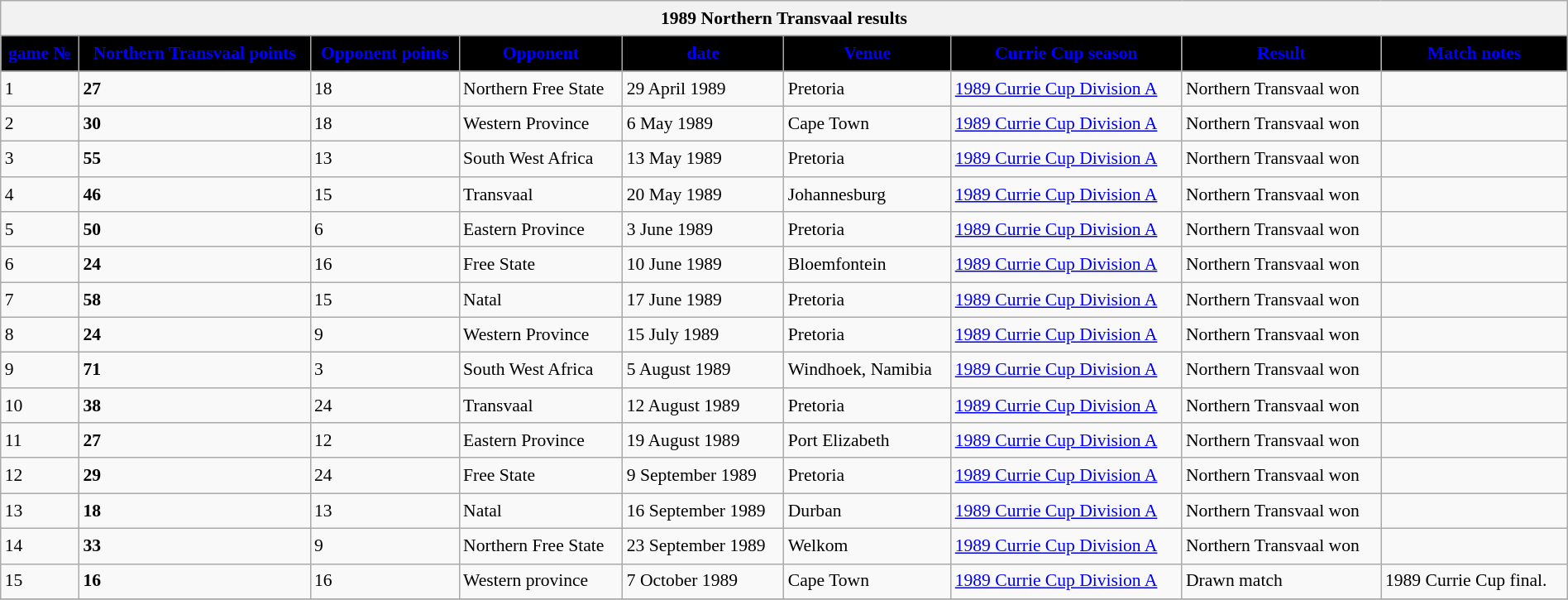<table class="wikitable collapsible sortable" style="text-align:left; line-height:150%; font-size:90%; width:100%;">
<tr>
<th colspan=9><strong>1989 Northern Transvaal results</strong></th>
</tr>
<tr>
<th style="background:black; color:blue;">game №</th>
<th style="background:black; color:blue;">Northern Transvaal points</th>
<th style="background:black; color:blue;">Opponent points</th>
<th style="background:black; color:blue;">Opponent</th>
<th style="background:black; color:blue;">date</th>
<th style="background:black; color:blue;">Venue</th>
<th style="background:black; color:blue;">Currie Cup season</th>
<th style="background:black; color:blue;">Result</th>
<th style="background:black; color:blue;">Match notes</th>
</tr>
<tr>
<td>1</td>
<td><strong>27</strong></td>
<td>18</td>
<td>Northern Free State</td>
<td>29 April 1989</td>
<td>Pretoria</td>
<td><a href='#'>1989 Currie Cup Division A</a></td>
<td>Northern Transvaal won</td>
<td></td>
</tr>
<tr>
<td>2</td>
<td><strong>30</strong></td>
<td>18</td>
<td>Western Province</td>
<td>6 May 1989</td>
<td>Cape Town</td>
<td><a href='#'>1989 Currie Cup Division A</a></td>
<td>Northern Transvaal won</td>
<td></td>
</tr>
<tr>
<td>3</td>
<td><strong>55</strong></td>
<td>13</td>
<td>South West Africa</td>
<td>13 May 1989</td>
<td>Pretoria</td>
<td><a href='#'>1989 Currie Cup Division A</a></td>
<td>Northern Transvaal won</td>
<td></td>
</tr>
<tr>
<td>4</td>
<td><strong>46</strong></td>
<td>15</td>
<td>Transvaal</td>
<td>20 May 1989</td>
<td>Johannesburg</td>
<td><a href='#'>1989 Currie Cup Division A</a></td>
<td>Northern Transvaal won</td>
<td></td>
</tr>
<tr>
<td>5</td>
<td><strong>50</strong></td>
<td>6</td>
<td>Eastern Province</td>
<td>3 June 1989</td>
<td>Pretoria</td>
<td><a href='#'>1989 Currie Cup Division A</a></td>
<td>Northern Transvaal won</td>
<td></td>
</tr>
<tr>
<td>6</td>
<td><strong>24</strong></td>
<td>16</td>
<td>Free State</td>
<td>10 June 1989</td>
<td>Bloemfontein</td>
<td><a href='#'>1989 Currie Cup Division A</a></td>
<td>Northern Transvaal won</td>
<td></td>
</tr>
<tr>
<td>7</td>
<td><strong>58</strong></td>
<td>15</td>
<td>Natal</td>
<td>17 June 1989</td>
<td>Pretoria</td>
<td><a href='#'>1989 Currie Cup Division A</a></td>
<td>Northern Transvaal won</td>
<td></td>
</tr>
<tr>
<td>8</td>
<td><strong>24</strong></td>
<td>9</td>
<td>Western Province</td>
<td>15 July 1989</td>
<td>Pretoria</td>
<td><a href='#'>1989 Currie Cup Division A</a></td>
<td>Northern Transvaal won</td>
<td></td>
</tr>
<tr>
<td>9</td>
<td><strong>71</strong></td>
<td>3</td>
<td>South West Africa</td>
<td>5 August 1989</td>
<td>Windhoek, Namibia</td>
<td><a href='#'>1989 Currie Cup Division A</a></td>
<td>Northern Transvaal won</td>
<td></td>
</tr>
<tr>
<td>10</td>
<td><strong>38</strong></td>
<td>24</td>
<td>Transvaal</td>
<td>12 August 1989</td>
<td>Pretoria</td>
<td><a href='#'>1989 Currie Cup Division A</a></td>
<td>Northern Transvaal won</td>
<td></td>
</tr>
<tr>
<td>11</td>
<td><strong>27</strong></td>
<td>12</td>
<td>Eastern Province</td>
<td>19 August 1989</td>
<td>Port Elizabeth</td>
<td><a href='#'>1989 Currie Cup Division A</a></td>
<td>Northern Transvaal won</td>
<td></td>
</tr>
<tr>
<td>12</td>
<td><strong>29</strong></td>
<td>24</td>
<td>Free State</td>
<td>9 September 1989</td>
<td>Pretoria</td>
<td><a href='#'>1989 Currie Cup Division A</a></td>
<td>Northern Transvaal won</td>
<td></td>
</tr>
<tr>
<td>13</td>
<td><strong>18</strong></td>
<td>13</td>
<td>Natal</td>
<td>16 September 1989</td>
<td>Durban</td>
<td><a href='#'>1989 Currie Cup Division A</a></td>
<td>Northern Transvaal won</td>
<td></td>
</tr>
<tr>
<td>14</td>
<td><strong>33</strong></td>
<td>9</td>
<td>Northern Free State</td>
<td>23 September 1989</td>
<td>Welkom</td>
<td><a href='#'>1989 Currie Cup Division A</a></td>
<td>Northern Transvaal won</td>
<td></td>
</tr>
<tr>
<td>15</td>
<td><strong>16</strong></td>
<td>16</td>
<td>Western province</td>
<td>7 October 1989</td>
<td>Cape Town</td>
<td><a href='#'>1989 Currie Cup Division A</a></td>
<td>Drawn match</td>
<td>1989 Currie Cup final.</td>
</tr>
<tr>
</tr>
</table>
